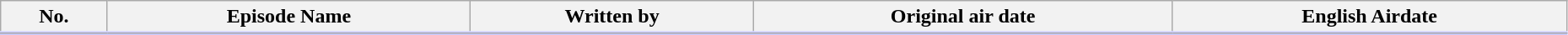<table class="wikitable" width="98%" style="background:#FFF;">
<tr style="border-bottom:3px solid #CCF">
<th>No.</th>
<th>Episode Name</th>
<th>Written by</th>
<th>Original air date</th>
<th>English Airdate</th>
</tr>
<tr>
</tr>
</table>
